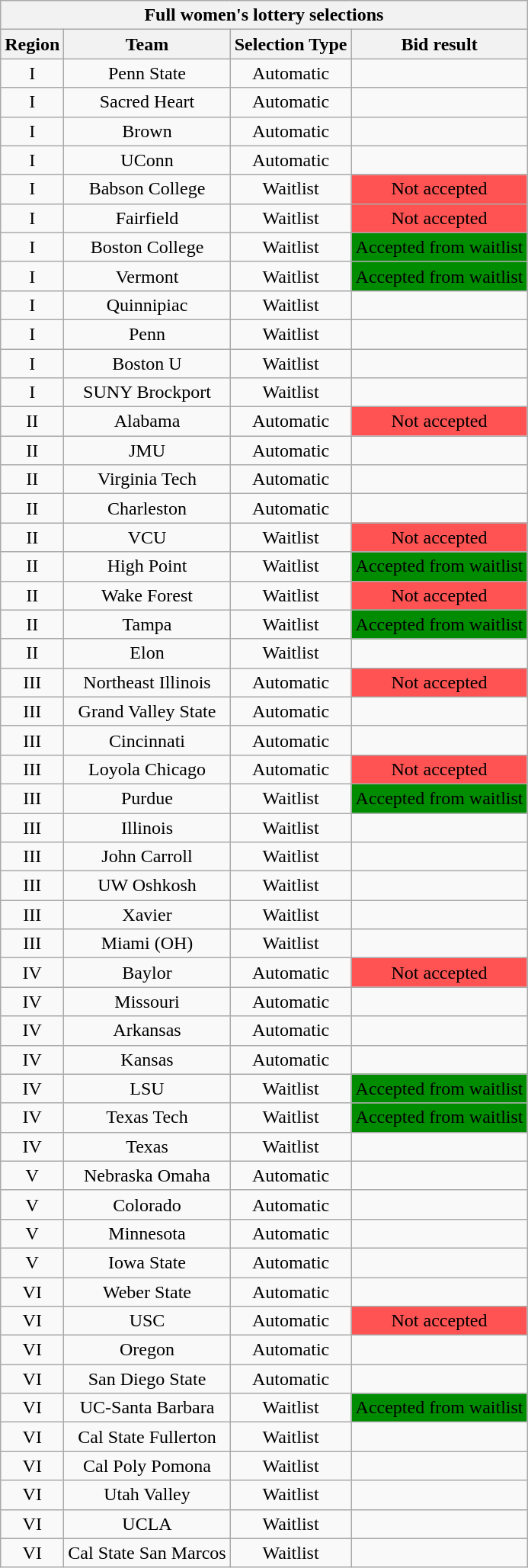<table class="wikitable sortable mw-collapsible mw-collapsed" style="text-align:center">
<tr>
<th colspan="4">Full women's lottery selections</th>
</tr>
<tr>
<th>Region</th>
<th>Team</th>
<th>Selection Type</th>
<th>Bid result</th>
</tr>
<tr>
<td>I</td>
<td>Penn State</td>
<td>Automatic</td>
<td></td>
</tr>
<tr>
<td>I</td>
<td>Sacred Heart</td>
<td>Automatic</td>
<td></td>
</tr>
<tr>
<td>I</td>
<td>Brown</td>
<td>Automatic</td>
<td></td>
</tr>
<tr>
<td>I</td>
<td>UConn</td>
<td>Automatic</td>
<td></td>
</tr>
<tr>
<td>I</td>
<td>Babson College</td>
<td>Waitlist</td>
<td bgcolor=ff5353>Not accepted</td>
</tr>
<tr>
<td>I</td>
<td>Fairfield</td>
<td>Waitlist</td>
<td bgcolor=ff5353>Not accepted</td>
</tr>
<tr>
<td>I</td>
<td>Boston College</td>
<td>Waitlist</td>
<td bgcolor=008c00>Accepted from waitlist</td>
</tr>
<tr>
<td>I</td>
<td>Vermont</td>
<td>Waitlist</td>
<td bgcolor=008c00>Accepted from waitlist</td>
</tr>
<tr>
<td>I</td>
<td>Quinnipiac</td>
<td>Waitlist</td>
<td></td>
</tr>
<tr>
<td>I</td>
<td>Penn</td>
<td>Waitlist</td>
<td></td>
</tr>
<tr>
<td>I</td>
<td>Boston U</td>
<td>Waitlist</td>
<td></td>
</tr>
<tr>
<td>I</td>
<td>SUNY Brockport</td>
<td>Waitlist</td>
<td></td>
</tr>
<tr>
<td>II</td>
<td>Alabama</td>
<td>Automatic</td>
<td bgcolor=ff5353>Not accepted</td>
</tr>
<tr>
<td>II</td>
<td>JMU</td>
<td>Automatic</td>
<td></td>
</tr>
<tr>
<td>II</td>
<td>Virginia Tech</td>
<td>Automatic</td>
<td></td>
</tr>
<tr>
<td>II</td>
<td>Charleston</td>
<td>Automatic</td>
<td></td>
</tr>
<tr>
<td>II</td>
<td>VCU</td>
<td>Waitlist</td>
<td bgcolor=ff5353>Not accepted</td>
</tr>
<tr>
<td>II</td>
<td>High Point</td>
<td>Waitlist</td>
<td bgcolor=008c00>Accepted from waitlist</td>
</tr>
<tr>
<td>II</td>
<td>Wake Forest</td>
<td>Waitlist</td>
<td bgcolor=ff5353>Not accepted</td>
</tr>
<tr>
<td>II</td>
<td>Tampa</td>
<td>Waitlist</td>
<td bgcolor=008c00>Accepted from waitlist</td>
</tr>
<tr>
<td>II</td>
<td>Elon</td>
<td>Waitlist</td>
<td></td>
</tr>
<tr>
<td>III</td>
<td>Northeast Illinois</td>
<td>Automatic</td>
<td bgcolor=ff5353>Not accepted</td>
</tr>
<tr>
<td>III</td>
<td>Grand Valley State</td>
<td>Automatic</td>
<td></td>
</tr>
<tr>
<td>III</td>
<td>Cincinnati</td>
<td>Automatic</td>
<td></td>
</tr>
<tr>
<td>III</td>
<td>Loyola Chicago</td>
<td>Automatic</td>
<td bgcolor=ff5353>Not accepted</td>
</tr>
<tr>
<td>III</td>
<td>Purdue</td>
<td>Waitlist</td>
<td bgcolor=008c00>Accepted from waitlist</td>
</tr>
<tr>
<td>III</td>
<td>Illinois</td>
<td>Waitlist</td>
<td></td>
</tr>
<tr>
<td>III</td>
<td>John Carroll</td>
<td>Waitlist</td>
<td></td>
</tr>
<tr>
<td>III</td>
<td>UW Oshkosh</td>
<td>Waitlist</td>
<td></td>
</tr>
<tr>
<td>III</td>
<td>Xavier</td>
<td>Waitlist</td>
<td></td>
</tr>
<tr>
<td>III</td>
<td>Miami (OH)</td>
<td>Waitlist</td>
<td></td>
</tr>
<tr>
<td>IV</td>
<td>Baylor</td>
<td>Automatic</td>
<td bgcolor=ff5353>Not accepted</td>
</tr>
<tr>
<td>IV</td>
<td>Missouri</td>
<td>Automatic</td>
<td></td>
</tr>
<tr>
<td>IV</td>
<td>Arkansas</td>
<td>Automatic</td>
<td></td>
</tr>
<tr>
<td>IV</td>
<td>Kansas</td>
<td>Automatic</td>
<td></td>
</tr>
<tr>
<td>IV</td>
<td>LSU</td>
<td>Waitlist</td>
<td bgcolor=008c00>Accepted from waitlist</td>
</tr>
<tr>
<td>IV</td>
<td>Texas Tech</td>
<td>Waitlist</td>
<td bgcolor=008c00>Accepted from waitlist</td>
</tr>
<tr>
<td>IV</td>
<td>Texas</td>
<td>Waitlist</td>
<td></td>
</tr>
<tr>
<td>V</td>
<td>Nebraska Omaha</td>
<td>Automatic</td>
<td></td>
</tr>
<tr>
<td>V</td>
<td>Colorado</td>
<td>Automatic</td>
<td></td>
</tr>
<tr>
<td>V</td>
<td>Minnesota</td>
<td>Automatic</td>
<td></td>
</tr>
<tr>
<td>V</td>
<td>Iowa State</td>
<td>Automatic</td>
<td></td>
</tr>
<tr>
<td>VI</td>
<td>Weber State</td>
<td>Automatic</td>
<td></td>
</tr>
<tr>
<td>VI</td>
<td>USC</td>
<td>Automatic</td>
<td bgcolor=ff5353>Not accepted</td>
</tr>
<tr>
<td>VI</td>
<td>Oregon</td>
<td>Automatic</td>
<td></td>
</tr>
<tr>
<td>VI</td>
<td>San Diego State</td>
<td>Automatic</td>
<td></td>
</tr>
<tr>
<td>VI</td>
<td>UC-Santa Barbara</td>
<td>Waitlist</td>
<td bgcolor=008c00>Accepted from waitlist</td>
</tr>
<tr>
<td>VI</td>
<td>Cal State Fullerton</td>
<td>Waitlist</td>
<td></td>
</tr>
<tr>
<td>VI</td>
<td>Cal Poly Pomona</td>
<td>Waitlist</td>
<td></td>
</tr>
<tr>
<td>VI</td>
<td>Utah Valley</td>
<td>Waitlist</td>
<td></td>
</tr>
<tr>
<td>VI</td>
<td>UCLA</td>
<td>Waitlist</td>
<td></td>
</tr>
<tr>
<td>VI</td>
<td>Cal State San Marcos</td>
<td>Waitlist</td>
<td></td>
</tr>
</table>
